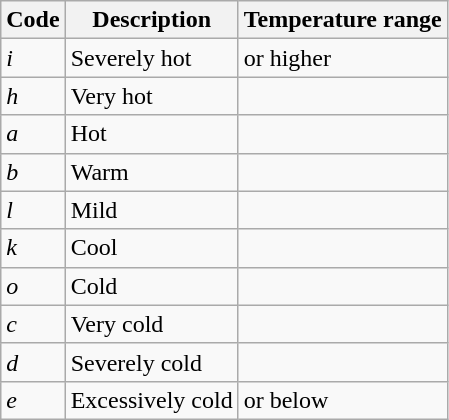<table class="wikitable">
<tr>
<th>Code</th>
<th>Description</th>
<th>Temperature range</th>
</tr>
<tr>
<td><em>i</em></td>
<td>Severely hot</td>
<td> or higher</td>
</tr>
<tr>
<td><em>h</em></td>
<td>Very hot</td>
<td></td>
</tr>
<tr>
<td><em>a</em></td>
<td>Hot</td>
<td></td>
</tr>
<tr>
<td><em>b</em></td>
<td>Warm</td>
<td></td>
</tr>
<tr>
<td><em>l</em></td>
<td>Mild</td>
<td></td>
</tr>
<tr>
<td><em>k</em></td>
<td>Cool</td>
<td></td>
</tr>
<tr>
<td><em>o</em></td>
<td>Cold</td>
<td></td>
</tr>
<tr>
<td><em>c</em></td>
<td>Very cold</td>
<td></td>
</tr>
<tr>
<td><em>d</em></td>
<td>Severely cold</td>
<td></td>
</tr>
<tr>
<td><em>e</em></td>
<td>Excessively cold</td>
<td> or below</td>
</tr>
</table>
